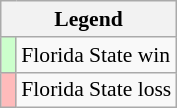<table class="wikitable" style="font-size:90%">
<tr>
<th colspan="2">Legend</th>
</tr>
<tr>
<td bgcolor="#ccffcc"> </td>
<td>Florida State win</td>
</tr>
<tr>
<td bgcolor="#ffbbbb"> </td>
<td>Florida State loss</td>
</tr>
</table>
